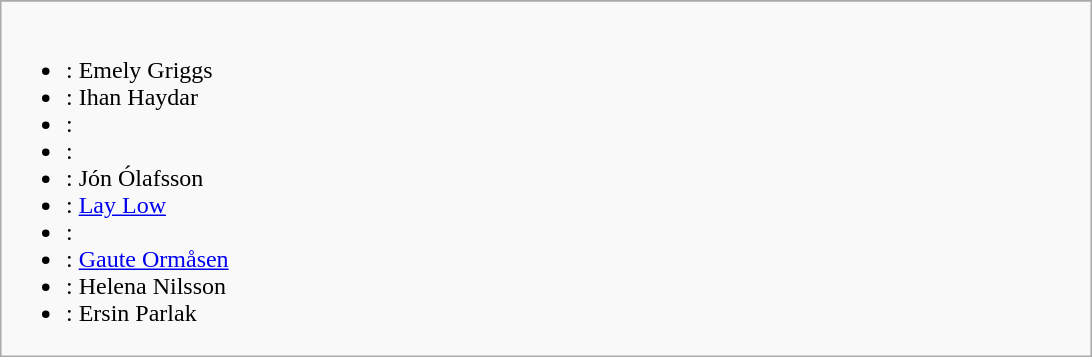<table class="wikitable mw-collapsible collapsible" style="float:center; margin: 1em auto 1em auto">
<tr>
</tr>
<tr>
<td style="width:45em"><br><ul><li>: Emely Griggs</li><li>: Ihan Haydar</li><li>: </li><li>: </li><li>: Jón Ólafsson</li><li>: <a href='#'>Lay Low</a></li><li>: </li><li>: <a href='#'>Gaute Ormåsen</a></li><li>: Helena Nilsson</li><li>: Ersin Parlak</li></ul></td>
</tr>
</table>
